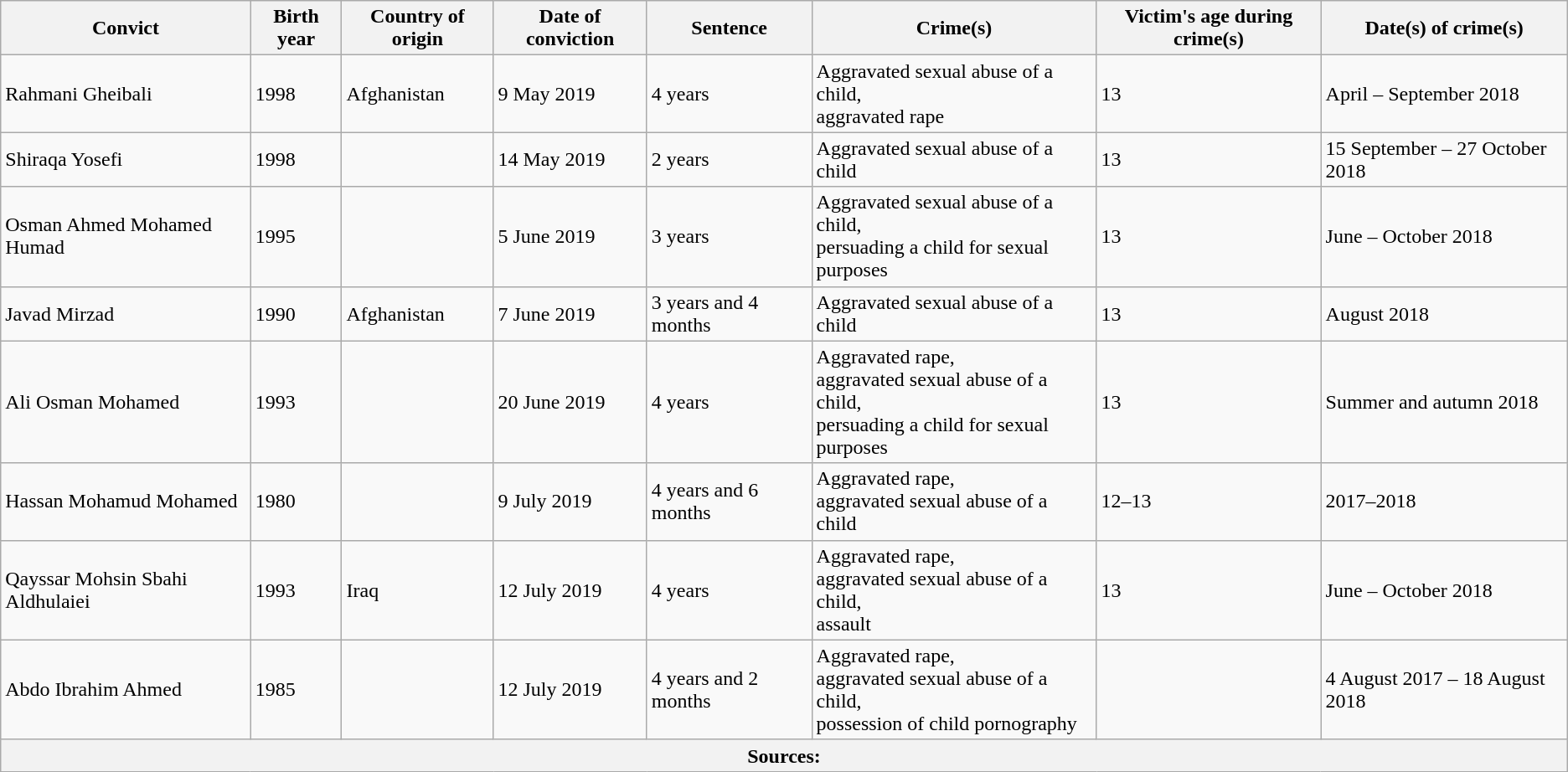<table class="wikitable sortable">
<tr>
<th>Convict</th>
<th>Birth year</th>
<th>Country of origin</th>
<th>Date of conviction</th>
<th>Sentence</th>
<th>Crime(s)</th>
<th>Victim's age during crime(s)</th>
<th>Date(s) of crime(s)</th>
</tr>
<tr>
<td>Rahmani Gheibali</td>
<td>1998</td>
<td>Afghanistan</td>
<td>9 May 2019</td>
<td>4 years</td>
<td>Aggravated sexual abuse of a child,<br>aggravated rape</td>
<td>13</td>
<td>April – September 2018</td>
</tr>
<tr>
<td>Shiraqa Yosefi</td>
<td>1998</td>
<td></td>
<td>14 May 2019</td>
<td>2 years</td>
<td>Aggravated sexual abuse of a child</td>
<td>13</td>
<td>15 September – 27 October 2018</td>
</tr>
<tr>
<td>Osman Ahmed Mohamed Humad</td>
<td>1995</td>
<td></td>
<td>5 June 2019</td>
<td>3 years</td>
<td>Aggravated sexual abuse of a child,<br>persuading a child for sexual purposes</td>
<td>13</td>
<td>June – October 2018</td>
</tr>
<tr>
<td>Javad Mirzad</td>
<td>1990</td>
<td>Afghanistan</td>
<td>7 June 2019</td>
<td>3 years and 4 months</td>
<td>Aggravated sexual abuse of a child</td>
<td>13</td>
<td>August 2018</td>
</tr>
<tr>
<td>Ali Osman Mohamed</td>
<td>1993</td>
<td></td>
<td>20 June 2019</td>
<td>4 years</td>
<td>Aggravated rape,<br>aggravated sexual abuse of a child,<br>persuading a child for sexual purposes</td>
<td>13</td>
<td>Summer and autumn 2018</td>
</tr>
<tr>
<td>Hassan Mohamud Mohamed</td>
<td>1980</td>
<td></td>
<td>9 July 2019</td>
<td>4 years and 6 months</td>
<td>Aggravated rape,<br>aggravated sexual abuse of a child</td>
<td>12–13</td>
<td>2017–2018</td>
</tr>
<tr>
<td>Qayssar Mohsin Sbahi Aldhulaiei</td>
<td>1993</td>
<td>Iraq</td>
<td>12 July 2019</td>
<td>4 years</td>
<td>Aggravated rape,<br>aggravated sexual abuse of a child,<br>assault</td>
<td>13</td>
<td>June – October 2018</td>
</tr>
<tr>
<td>Abdo Ibrahim Ahmed</td>
<td>1985</td>
<td></td>
<td>12 July 2019</td>
<td>4 years and 2 months</td>
<td>Aggravated rape,<br>aggravated sexual abuse of a child,<br>possession of child pornography</td>
<td></td>
<td>4 August 2017 – 18 August 2018</td>
</tr>
<tr>
<th colspan="8">Sources:</th>
</tr>
</table>
